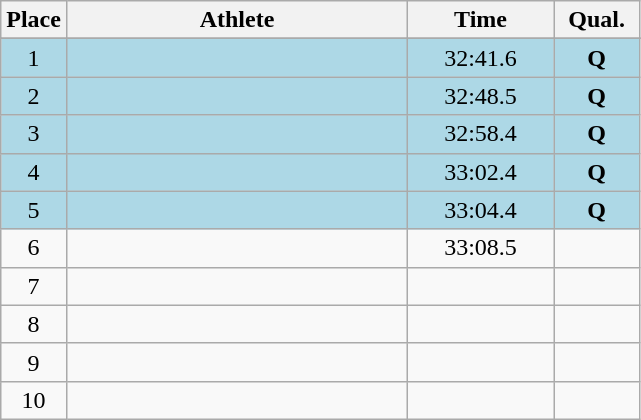<table class=wikitable style="text-align:center">
<tr>
<th width=20>Place</th>
<th width=220>Athlete</th>
<th width=90>Time</th>
<th width=50>Qual.</th>
</tr>
<tr>
</tr>
<tr bgcolor=lightblue>
<td>1</td>
<td align=left></td>
<td>32:41.6</td>
<td><strong>Q</strong></td>
</tr>
<tr bgcolor=lightblue>
<td>2</td>
<td align=left></td>
<td>32:48.5</td>
<td><strong>Q</strong></td>
</tr>
<tr bgcolor=lightblue>
<td>3</td>
<td align=left></td>
<td>32:58.4</td>
<td><strong>Q</strong></td>
</tr>
<tr bgcolor=lightblue>
<td>4</td>
<td align=left></td>
<td>33:02.4</td>
<td><strong>Q</strong></td>
</tr>
<tr bgcolor=lightblue>
<td>5</td>
<td align=left></td>
<td>33:04.4</td>
<td><strong>Q</strong></td>
</tr>
<tr>
<td>6</td>
<td align=left></td>
<td>33:08.5</td>
<td></td>
</tr>
<tr>
<td>7</td>
<td align=left></td>
<td></td>
<td></td>
</tr>
<tr>
<td>8</td>
<td align=left></td>
<td></td>
<td></td>
</tr>
<tr>
<td>9</td>
<td align=left></td>
<td></td>
<td></td>
</tr>
<tr>
<td>10</td>
<td align=left></td>
<td></td>
<td></td>
</tr>
</table>
